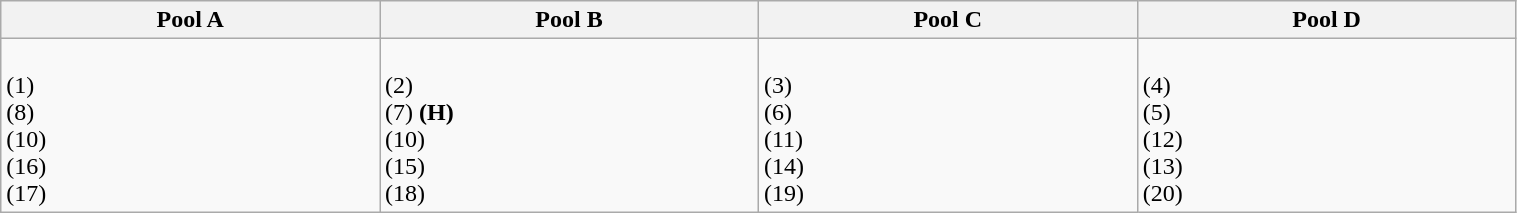<table class="wikitable" width=80%>
<tr>
<th width=25%><strong>Pool A</strong></th>
<th width=25%><strong>Pool B</strong></th>
<th width=25%><strong>Pool C</strong></th>
<th width=25%><strong>Pool D</strong></th>
</tr>
<tr>
<td><br> (1) <br>
 (8) <br>
 (10) <br>
 (16) <br>
 (17) <br></td>
<td><br> (2) <br>
 (7) <strong>(H)</strong><br> 
 (10) <br> 
 (15) <br>
 (18) <br></td>
<td><br> (3) <br> 
 (6) <br> 
 (11) <br> 
 (14) <br>
 (19) <br></td>
<td><br> (4) <br>
 (5) <br>
 (12) <br>
 (13) <br>
 (20) <br></td>
</tr>
</table>
